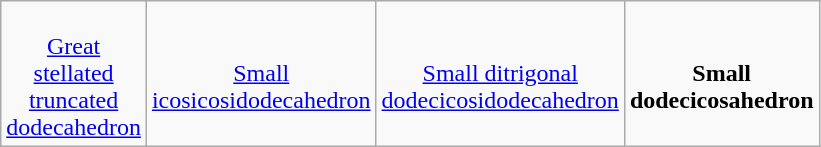<table class="wikitable" width="400" style="vertical-align:top;text-align:center">
<tr>
<td><br><a href='#'>Great stellated truncated dodecahedron</a></td>
<td><br><a href='#'>Small icosicosidodecahedron</a></td>
<td><br><a href='#'>Small ditrigonal dodecicosidodecahedron</a></td>
<td><br><strong>Small dodecicosahedron</strong></td>
</tr>
</table>
